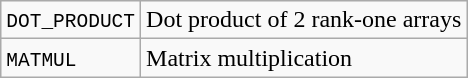<table class=wikitable>
<tr>
<td><code>DOT_PRODUCT</code></td>
<td>Dot product of 2 rank-one arrays</td>
</tr>
<tr>
<td><code>MATMUL</code></td>
<td>Matrix multiplication</td>
</tr>
</table>
